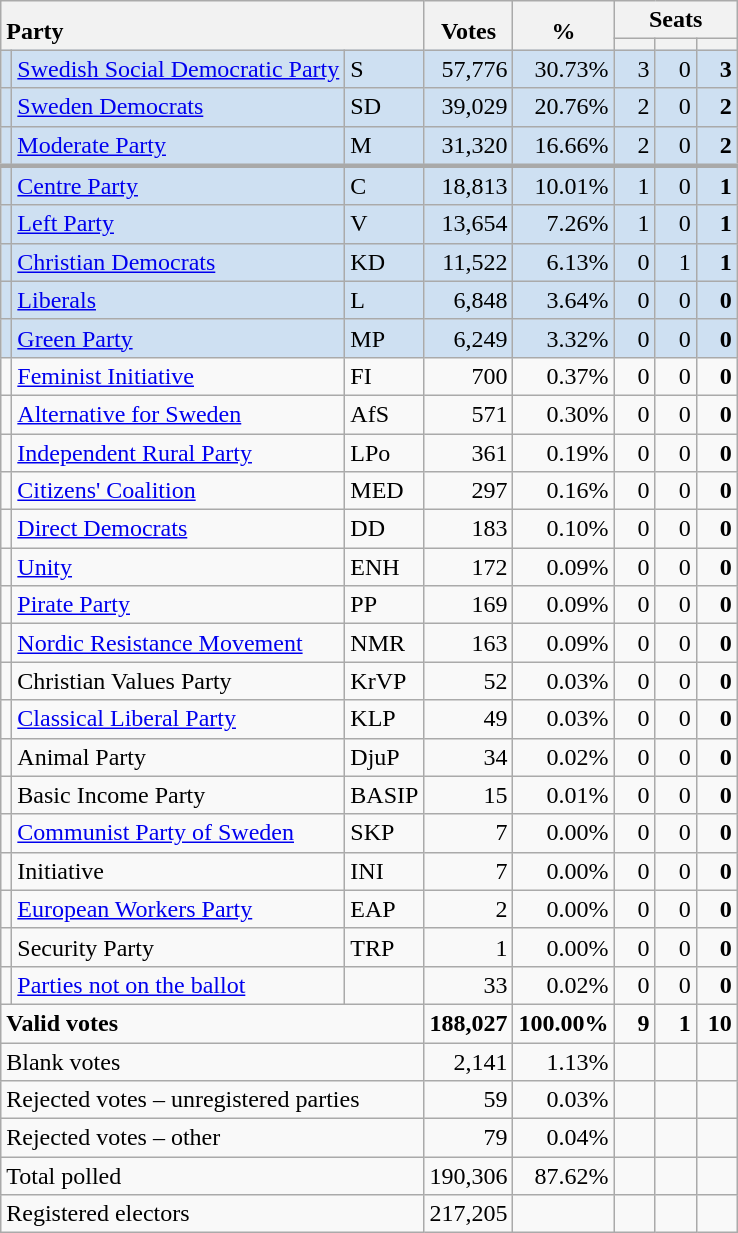<table class="wikitable" border="1" style="text-align:right;">
<tr>
<th style="text-align:left;" valign=bottom rowspan=2 colspan=3>Party</th>
<th align=center valign=bottom rowspan=2 width="50">Votes</th>
<th align=center valign=bottom rowspan=2 width="50">%</th>
<th colspan=3>Seats</th>
</tr>
<tr>
<th align=center valign=bottom width="20"><small></small></th>
<th align=center valign=bottom width="20"><small><a href='#'></a></small></th>
<th align=center valign=bottom width="20"><small></small></th>
</tr>
<tr style="background:#CEE0F2;">
<td></td>
<td align=left style="white-space: nowrap;"><a href='#'>Swedish Social Democratic Party</a></td>
<td align=left>S</td>
<td>57,776</td>
<td>30.73%</td>
<td>3</td>
<td>0</td>
<td><strong>3</strong></td>
</tr>
<tr style="background:#CEE0F2;">
<td></td>
<td align=left><a href='#'>Sweden Democrats</a></td>
<td align=left>SD</td>
<td>39,029</td>
<td>20.76%</td>
<td>2</td>
<td>0</td>
<td><strong>2</strong></td>
</tr>
<tr style="background:#CEE0F2;">
<td></td>
<td align=left><a href='#'>Moderate Party</a></td>
<td align=left>M</td>
<td>31,320</td>
<td>16.66%</td>
<td>2</td>
<td>0</td>
<td><strong>2</strong></td>
</tr>
<tr style="background:#CEE0F2; border-top:3px solid darkgray;">
<td></td>
<td align=left><a href='#'>Centre Party</a></td>
<td align=left>C</td>
<td>18,813</td>
<td>10.01%</td>
<td>1</td>
<td>0</td>
<td><strong>1</strong></td>
</tr>
<tr style="background:#CEE0F2;">
<td></td>
<td align=left><a href='#'>Left Party</a></td>
<td align=left>V</td>
<td>13,654</td>
<td>7.26%</td>
<td>1</td>
<td>0</td>
<td><strong>1</strong></td>
</tr>
<tr style="background:#CEE0F2;">
<td></td>
<td align=left><a href='#'>Christian Democrats</a></td>
<td align=left>KD</td>
<td>11,522</td>
<td>6.13%</td>
<td>0</td>
<td>1</td>
<td><strong>1</strong></td>
</tr>
<tr style="background:#CEE0F2;">
<td></td>
<td align=left><a href='#'>Liberals</a></td>
<td align=left>L</td>
<td>6,848</td>
<td>3.64%</td>
<td>0</td>
<td>0</td>
<td><strong>0</strong></td>
</tr>
<tr style="background:#CEE0F2;">
<td></td>
<td align=left><a href='#'>Green Party</a></td>
<td align=left>MP</td>
<td>6,249</td>
<td>3.32%</td>
<td>0</td>
<td>0</td>
<td><strong>0</strong></td>
</tr>
<tr>
<td></td>
<td align=left><a href='#'>Feminist Initiative</a></td>
<td align=left>FI</td>
<td>700</td>
<td>0.37%</td>
<td>0</td>
<td>0</td>
<td><strong>0</strong></td>
</tr>
<tr>
<td></td>
<td align=left><a href='#'>Alternative for Sweden</a></td>
<td align=left>AfS</td>
<td>571</td>
<td>0.30%</td>
<td>0</td>
<td>0</td>
<td><strong>0</strong></td>
</tr>
<tr>
<td></td>
<td align=left><a href='#'>Independent Rural Party</a></td>
<td align=left>LPo</td>
<td>361</td>
<td>0.19%</td>
<td>0</td>
<td>0</td>
<td><strong>0</strong></td>
</tr>
<tr>
<td></td>
<td align=left><a href='#'>Citizens' Coalition</a></td>
<td align=left>MED</td>
<td>297</td>
<td>0.16%</td>
<td>0</td>
<td>0</td>
<td><strong>0</strong></td>
</tr>
<tr>
<td></td>
<td align=left><a href='#'>Direct Democrats</a></td>
<td align=left>DD</td>
<td>183</td>
<td>0.10%</td>
<td>0</td>
<td>0</td>
<td><strong>0</strong></td>
</tr>
<tr>
<td></td>
<td align=left><a href='#'>Unity</a></td>
<td align=left>ENH</td>
<td>172</td>
<td>0.09%</td>
<td>0</td>
<td>0</td>
<td><strong>0</strong></td>
</tr>
<tr>
<td></td>
<td align=left><a href='#'>Pirate Party</a></td>
<td align=left>PP</td>
<td>169</td>
<td>0.09%</td>
<td>0</td>
<td>0</td>
<td><strong>0</strong></td>
</tr>
<tr>
<td></td>
<td align=left><a href='#'>Nordic Resistance Movement</a></td>
<td align=left>NMR</td>
<td>163</td>
<td>0.09%</td>
<td>0</td>
<td>0</td>
<td><strong>0</strong></td>
</tr>
<tr>
<td></td>
<td align=left>Christian Values Party</td>
<td align=left>KrVP</td>
<td>52</td>
<td>0.03%</td>
<td>0</td>
<td>0</td>
<td><strong>0</strong></td>
</tr>
<tr>
<td></td>
<td align=left><a href='#'>Classical Liberal Party</a></td>
<td align=left>KLP</td>
<td>49</td>
<td>0.03%</td>
<td>0</td>
<td>0</td>
<td><strong>0</strong></td>
</tr>
<tr>
<td></td>
<td align=left>Animal Party</td>
<td align=left>DjuP</td>
<td>34</td>
<td>0.02%</td>
<td>0</td>
<td>0</td>
<td><strong>0</strong></td>
</tr>
<tr>
<td></td>
<td align=left>Basic Income Party</td>
<td align=left>BASIP</td>
<td>15</td>
<td>0.01%</td>
<td>0</td>
<td>0</td>
<td><strong>0</strong></td>
</tr>
<tr>
<td></td>
<td align=left><a href='#'>Communist Party of Sweden</a></td>
<td align=left>SKP</td>
<td>7</td>
<td>0.00%</td>
<td>0</td>
<td>0</td>
<td><strong>0</strong></td>
</tr>
<tr>
<td></td>
<td align=left>Initiative</td>
<td align=left>INI</td>
<td>7</td>
<td>0.00%</td>
<td>0</td>
<td>0</td>
<td><strong>0</strong></td>
</tr>
<tr>
<td></td>
<td align=left><a href='#'>European Workers Party</a></td>
<td align=left>EAP</td>
<td>2</td>
<td>0.00%</td>
<td>0</td>
<td>0</td>
<td><strong>0</strong></td>
</tr>
<tr>
<td></td>
<td align=left>Security Party</td>
<td align=left>TRP</td>
<td>1</td>
<td>0.00%</td>
<td>0</td>
<td>0</td>
<td><strong>0</strong></td>
</tr>
<tr>
<td></td>
<td align=left><a href='#'>Parties not on the ballot</a></td>
<td></td>
<td>33</td>
<td>0.02%</td>
<td>0</td>
<td>0</td>
<td><strong>0</strong></td>
</tr>
<tr style="font-weight:bold">
<td align=left colspan=3>Valid votes</td>
<td>188,027</td>
<td>100.00%</td>
<td>9</td>
<td>1</td>
<td>10</td>
</tr>
<tr>
<td align=left colspan=3>Blank votes</td>
<td>2,141</td>
<td>1.13%</td>
<td></td>
<td></td>
<td></td>
</tr>
<tr>
<td align=left colspan=3>Rejected votes – unregistered parties</td>
<td>59</td>
<td>0.03%</td>
<td></td>
<td></td>
<td></td>
</tr>
<tr>
<td align=left colspan=3>Rejected votes – other</td>
<td>79</td>
<td>0.04%</td>
<td></td>
<td></td>
<td></td>
</tr>
<tr>
<td align=left colspan=3>Total polled</td>
<td>190,306</td>
<td>87.62%</td>
<td></td>
<td></td>
<td></td>
</tr>
<tr>
<td align=left colspan=3>Registered electors</td>
<td>217,205</td>
<td></td>
<td></td>
<td></td>
<td></td>
</tr>
</table>
